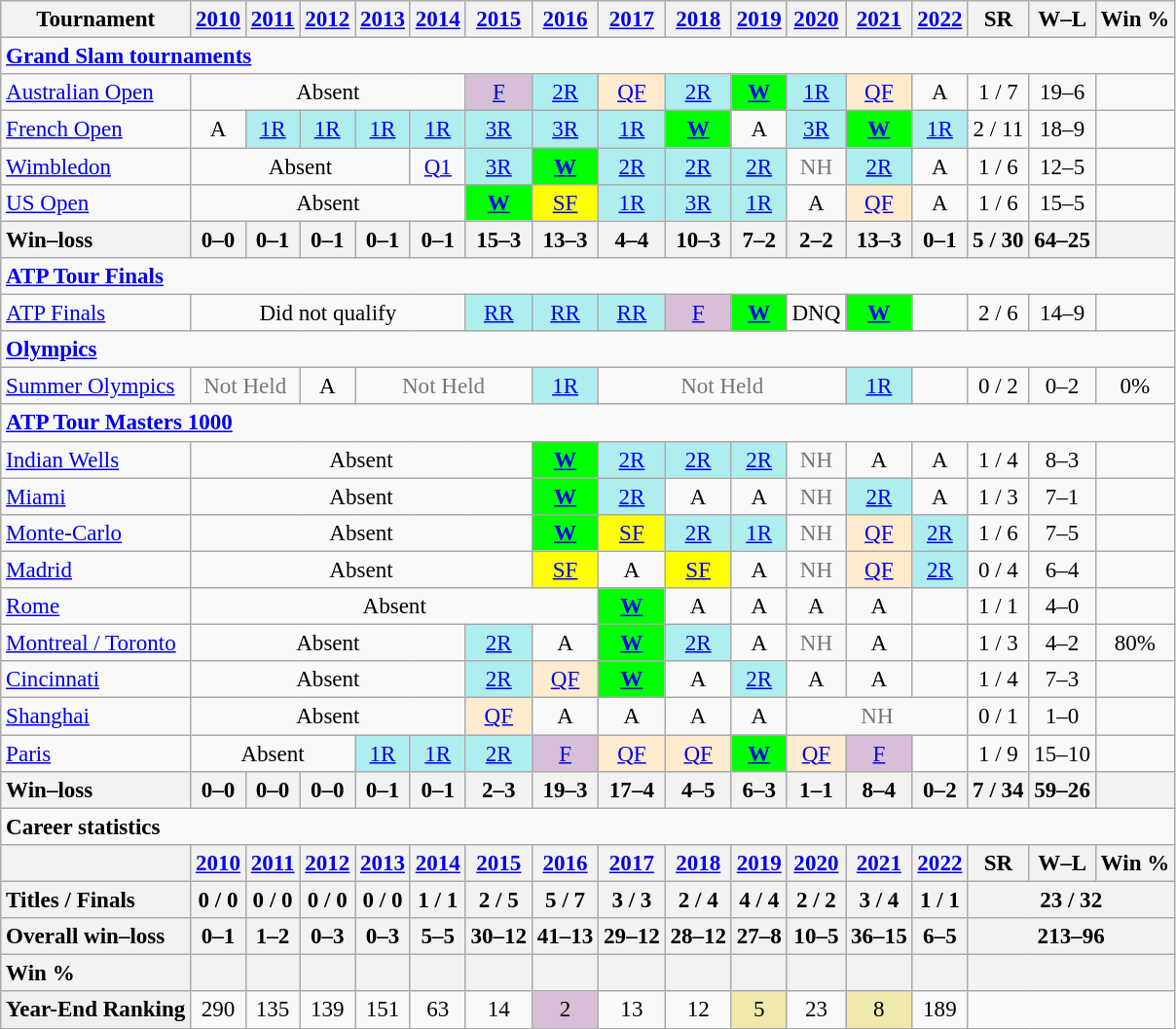<table class=wikitable style=text-align:center;font-size:96%>
<tr>
<th>Tournament</th>
<th><a href='#'>2010</a></th>
<th><a href='#'>2011</a></th>
<th><a href='#'>2012</a></th>
<th><a href='#'>2013</a></th>
<th><a href='#'>2014</a></th>
<th><a href='#'>2015</a></th>
<th><a href='#'>2016</a></th>
<th><a href='#'>2017</a></th>
<th><a href='#'>2018</a></th>
<th><a href='#'>2019</a></th>
<th><a href='#'>2020</a></th>
<th><a href='#'>2021</a></th>
<th><a href='#'>2022</a></th>
<th>SR</th>
<th>W–L</th>
<th>Win %</th>
</tr>
<tr>
<td colspan=17 style=text-align:left><strong><a href='#'>Grand Slam tournaments</a></strong></td>
</tr>
<tr>
<td align=left><a href='#'>Australian Open</a></td>
<td colspan=5>Absent</td>
<td bgcolor=d8bfd8><a href='#'>F</a></td>
<td bgcolor=afeeee><a href='#'>2R</a></td>
<td bgcolor=ffebcd><a href='#'>QF</a></td>
<td bgcolor=afeeee><a href='#'>2R</a></td>
<td bgcolor=lime><strong><a href='#'>W</a></strong></td>
<td bgcolor=afeeee><a href='#'>1R</a></td>
<td bgcolor=ffebcd><a href='#'>QF</a></td>
<td>A</td>
<td>1 / 7</td>
<td>19–6</td>
<td></td>
</tr>
<tr>
<td align=left><a href='#'>French Open</a></td>
<td>A</td>
<td bgcolor=afeeee><a href='#'>1R</a></td>
<td bgcolor=afeeee><a href='#'>1R</a></td>
<td bgcolor=afeeee><a href='#'>1R</a></td>
<td bgcolor=afeeee><a href='#'>1R</a></td>
<td bgcolor=afeeee><a href='#'>3R</a></td>
<td bgcolor=afeeee><a href='#'>3R</a></td>
<td bgcolor=afeeee><a href='#'>1R</a></td>
<td bgcolor=lime><strong><a href='#'>W</a></strong></td>
<td>A</td>
<td bgcolor=afeeee><a href='#'>3R</a></td>
<td bgcolor=lime><strong><a href='#'>W</a></strong></td>
<td bgcolor=afeeee><a href='#'>1R</a></td>
<td>2 / 11</td>
<td>18–9</td>
<td></td>
</tr>
<tr>
<td align=left><a href='#'>Wimbledon</a></td>
<td colspan=4>Absent</td>
<td><a href='#'>Q1</a></td>
<td bgcolor=afeeee><a href='#'>3R</a></td>
<td bgcolor=lime><strong><a href='#'>W</a></strong></td>
<td bgcolor=afeeee><a href='#'>2R</a></td>
<td bgcolor=afeeee><a href='#'>2R</a></td>
<td bgcolor=afeeee><a href='#'>2R</a></td>
<td style=color:#767676>NH</td>
<td bgcolor=afeeee><a href='#'>2R</a></td>
<td>A</td>
<td>1 / 6</td>
<td>12–5</td>
<td></td>
</tr>
<tr>
<td align=left><a href='#'>US Open</a></td>
<td colspan=5>Absent</td>
<td bgcolor=lime><strong><a href='#'>W</a></strong></td>
<td style=background:yellow><a href='#'>SF</a></td>
<td bgcolor=afeeee><a href='#'>1R</a></td>
<td bgcolor=afeeee><a href='#'>3R</a></td>
<td bgcolor=afeeee><a href='#'>1R</a></td>
<td>A</td>
<td bgcolor=ffebcd><a href='#'>QF</a></td>
<td>A</td>
<td>1 / 6</td>
<td>15–5</td>
<td></td>
</tr>
<tr>
<th style=text-align:left>Win–loss</th>
<th>0–0</th>
<th>0–1</th>
<th>0–1</th>
<th>0–1</th>
<th>0–1</th>
<th>15–3</th>
<th>13–3</th>
<th>4–4</th>
<th>10–3</th>
<th>7–2</th>
<th>2–2</th>
<th>13–3</th>
<th>0–1</th>
<th>5 / 30</th>
<th>64–25</th>
<th></th>
</tr>
<tr>
<td colspan=17 style=text-align:left><strong><a href='#'>ATP Tour Finals</a></strong></td>
</tr>
<tr>
<td align=left><a href='#'>ATP Finals</a></td>
<td colspan=5>Did not qualify</td>
<td bgcolor=afeeee><a href='#'>RR</a></td>
<td bgcolor=afeeee><a href='#'>RR</a></td>
<td bgcolor=afeeee><a href='#'>RR</a></td>
<td bgcolor=thistle><a href='#'>F</a></td>
<td bgcolor=lime><strong><a href='#'>W</a></strong></td>
<td>DNQ</td>
<td bgcolor=lime><strong><a href='#'>W</a></strong></td>
<td></td>
<td>2 / 6</td>
<td>14–9</td>
<td></td>
</tr>
<tr>
<td colspan=17 style=text-align:left><strong><a href='#'>Olympics</a></strong></td>
</tr>
<tr>
<td align=left><a href='#'>Summer Olympics</a></td>
<td colspan=2 style=color:#767676>Not Held</td>
<td>A</td>
<td colspan=3 style=color:#767676>Not Held</td>
<td bgcolor=afeeee><a href='#'>1R</a></td>
<td colspan=4 style=color:#767676>Not Held</td>
<td bgcolor=afeeee><a href='#'>1R</a></td>
<td></td>
<td>0 / 2</td>
<td>0–2</td>
<td>0%</td>
</tr>
<tr>
<td colspan=17 style=text-align:left><strong><a href='#'>ATP Tour Masters 1000</a></strong></td>
</tr>
<tr>
<td align=left><a href='#'>Indian Wells</a></td>
<td colspan=6>Absent</td>
<td bgcolor=lime><strong><a href='#'>W</a></strong></td>
<td bgcolor=afeeee><a href='#'>2R</a></td>
<td bgcolor=afeeee><a href='#'>2R</a></td>
<td bgcolor=afeeee><a href='#'>2R</a></td>
<td style=color:#767676>NH</td>
<td>A</td>
<td>A</td>
<td>1 / 4</td>
<td>8–3</td>
<td></td>
</tr>
<tr>
<td align=left><a href='#'>Miami</a></td>
<td colspan=6>Absent</td>
<td bgcolor=lime><strong><a href='#'>W</a></strong></td>
<td bgcolor=afeeee><a href='#'>2R</a></td>
<td>A</td>
<td>A</td>
<td style=color:#767676>NH</td>
<td bgcolor=afeeee><a href='#'>2R</a></td>
<td>A</td>
<td>1 / 3</td>
<td>7–1</td>
<td></td>
</tr>
<tr>
<td align=left><a href='#'>Monte-Carlo</a></td>
<td colspan=6>Absent</td>
<td bgcolor=lime><strong><a href='#'>W</a></strong></td>
<td style=background:yellow><a href='#'>SF</a></td>
<td bgcolor=afeeee><a href='#'>2R</a></td>
<td bgcolor=afeeee><a href='#'>1R</a></td>
<td style=color:#767676>NH</td>
<td bgcolor=ffebcd><a href='#'>QF</a></td>
<td bgcolor=afeeee><a href='#'>2R</a></td>
<td>1 / 6</td>
<td>7–5</td>
<td></td>
</tr>
<tr>
<td align=left><a href='#'>Madrid</a></td>
<td colspan=6>Absent</td>
<td style=background:yellow><a href='#'>SF</a></td>
<td>A</td>
<td style=background:yellow><a href='#'>SF</a></td>
<td>A</td>
<td style=color:#767676>NH</td>
<td style=background:#ffebcd><a href='#'>QF</a></td>
<td bgcolor=afeeee><a href='#'>2R</a></td>
<td>0 / 4</td>
<td>6–4</td>
<td></td>
</tr>
<tr>
<td align=left><a href='#'>Rome</a></td>
<td colspan=7>Absent</td>
<td bgcolor=lime><strong><a href='#'>W</a></strong></td>
<td>A</td>
<td>A</td>
<td>A</td>
<td>A</td>
<td></td>
<td>1 / 1</td>
<td>4–0</td>
<td></td>
</tr>
<tr>
<td align=left><a href='#'>Montreal / Toronto</a></td>
<td colspan=5>Absent</td>
<td bgcolor=afeeee><a href='#'>2R</a></td>
<td>A</td>
<td bgcolor=lime><strong><a href='#'>W</a></strong></td>
<td bgcolor=afeeee><a href='#'>2R</a></td>
<td>A</td>
<td style=color:#767676>NH</td>
<td>A</td>
<td></td>
<td>1 / 3</td>
<td>4–2</td>
<td>80%</td>
</tr>
<tr>
<td align=left><a href='#'>Cincinnati</a></td>
<td colspan=5>Absent</td>
<td bgcolor=afeeee><a href='#'>2R</a></td>
<td bgcolor=ffebcd><a href='#'>QF</a></td>
<td bgcolor=lime><strong><a href='#'>W</a></strong></td>
<td>A</td>
<td bgcolor=afeeee><a href='#'>2R</a></td>
<td>A</td>
<td>A</td>
<td></td>
<td>1 / 4</td>
<td>7–3</td>
<td></td>
</tr>
<tr>
<td align=left><a href='#'>Shanghai</a></td>
<td colspan=5>Absent</td>
<td bgcolor=ffebcd><a href='#'>QF</a></td>
<td>A</td>
<td>A</td>
<td>A</td>
<td>A</td>
<td colspan=3 style=color:#767676>NH</td>
<td>0 / 1</td>
<td>1–0</td>
<td></td>
</tr>
<tr>
<td align=left><a href='#'>Paris</a></td>
<td colspan=3>Absent</td>
<td bgcolor=afeeee><a href='#'>1R</a></td>
<td bgcolor=afeeee><a href='#'>1R</a></td>
<td bgcolor=afeeee><a href='#'>2R</a></td>
<td style=background:thistle><a href='#'>F</a></td>
<td bgcolor=ffebcd><a href='#'>QF</a></td>
<td bgcolor=ffebcd><a href='#'>QF</a></td>
<td bgcolor=lime><strong><a href='#'>W</a></strong></td>
<td bgcolor=ffebcd><a href='#'>QF</a></td>
<td bgcolor=thistle><a href='#'>F</a></td>
<td></td>
<td>1 / 9</td>
<td>15–10</td>
<td></td>
</tr>
<tr>
<th style=text-align:left>Win–loss</th>
<th>0–0</th>
<th>0–0</th>
<th>0–0</th>
<th>0–1</th>
<th>0–1</th>
<th>2–3</th>
<th>19–3</th>
<th>17–4</th>
<th>4–5</th>
<th>6–3</th>
<th>1–1</th>
<th>8–4</th>
<th>0–2</th>
<th>7 / 34</th>
<th>59–26</th>
<th></th>
</tr>
<tr>
<td colspan=17 style=text-align:left><strong>Career statistics</strong></td>
</tr>
<tr bgcolor=efefef>
<th></th>
<th><a href='#'>2010</a></th>
<th><a href='#'>2011</a></th>
<th><a href='#'>2012</a></th>
<th><a href='#'>2013</a></th>
<th><a href='#'>2014</a></th>
<th><a href='#'>2015</a></th>
<th><a href='#'>2016</a></th>
<th><a href='#'>2017</a></th>
<th><a href='#'>2018</a></th>
<th><a href='#'>2019</a></th>
<th><a href='#'>2020</a></th>
<th><a href='#'>2021</a></th>
<th><a href='#'>2022</a></th>
<th>SR</th>
<th>W–L</th>
<th>Win %</th>
</tr>
<tr>
<th style=text-align:left>Titles / Finals</th>
<th>0 / 0</th>
<th>0 / 0</th>
<th>0 / 0</th>
<th>0 / 0</th>
<th>1 / 1</th>
<th>2 / 5</th>
<th>5 / 7</th>
<th>3 / 3</th>
<th>2 / 4</th>
<th>4 / 4</th>
<th>2 / 2</th>
<th>3 / 4</th>
<th>1 / 1</th>
<th colspan=3>23 / 32</th>
</tr>
<tr>
<th style=text-align:left>Overall win–loss</th>
<th>0–1</th>
<th>1–2</th>
<th>0–3</th>
<th>0–3</th>
<th>5–5</th>
<th>30–12</th>
<th>41–13</th>
<th>29–12</th>
<th>28–12</th>
<th>27–8</th>
<th>10–5</th>
<th>36–15</th>
<th>6–5</th>
<th colspan=3>213–96</th>
</tr>
<tr>
<th style=text-align:left>Win %</th>
<th></th>
<th></th>
<th></th>
<th></th>
<th></th>
<th></th>
<th></th>
<th></th>
<th></th>
<th></th>
<th></th>
<th></th>
<th></th>
<th colspan=3></th>
</tr>
<tr>
<td style=background:#efefef;text-align:left><strong>Year-End Ranking</strong></td>
<td>290</td>
<td>135</td>
<td>139</td>
<td>151</td>
<td>63</td>
<td>14</td>
<td style=background:thistle>2</td>
<td>13</td>
<td>12</td>
<td bgcolor=eee8aa>5</td>
<td>23</td>
<td bgcolor=eee8aa>8</td>
<td>189</td>
<td colspan=3></td>
</tr>
</table>
